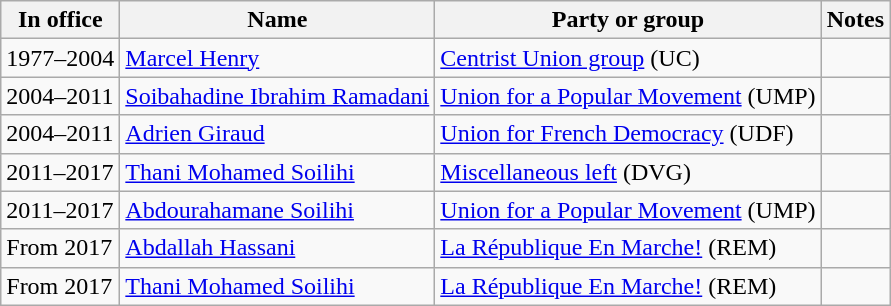<table class="wikitable sortable">
<tr>
<th>In office</th>
<th>Name</th>
<th>Party or group</th>
<th>Notes</th>
</tr>
<tr>
<td>1977–2004</td>
<td><a href='#'>Marcel Henry</a></td>
<td><a href='#'>Centrist Union group</a> (UC)</td>
<td></td>
</tr>
<tr>
<td>2004–2011</td>
<td><a href='#'>Soibahadine Ibrahim Ramadani</a></td>
<td><a href='#'>Union for a Popular Movement</a> (UMP)</td>
<td></td>
</tr>
<tr>
<td>2004–2011</td>
<td><a href='#'>Adrien Giraud</a></td>
<td><a href='#'>Union for French Democracy</a> (UDF)</td>
<td></td>
</tr>
<tr>
<td>2011–2017</td>
<td><a href='#'>Thani Mohamed Soilihi</a></td>
<td><a href='#'>Miscellaneous left</a> (DVG)</td>
<td></td>
</tr>
<tr>
<td>2011–2017</td>
<td><a href='#'>Abdourahamane Soilihi</a></td>
<td><a href='#'>Union for a Popular Movement</a> (UMP)</td>
<td></td>
</tr>
<tr>
<td>From 2017</td>
<td><a href='#'>Abdallah Hassani</a></td>
<td><a href='#'>La République En Marche!</a> (REM)</td>
<td></td>
</tr>
<tr>
<td>From 2017</td>
<td><a href='#'>Thani Mohamed Soilihi</a></td>
<td><a href='#'>La République En Marche!</a> (REM)</td>
<td></td>
</tr>
</table>
